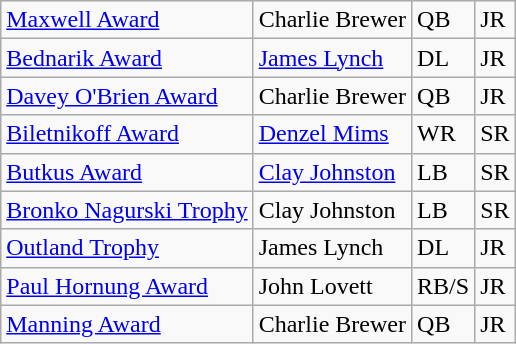<table class="wikitable">
<tr>
<td><a href='#'>Maxwell Award</a></td>
<td>Charlie Brewer</td>
<td>QB</td>
<td>JR</td>
</tr>
<tr>
<td><a href='#'>Bednarik Award</a></td>
<td><a href='#'>James Lynch</a></td>
<td>DL</td>
<td>JR</td>
</tr>
<tr>
<td><a href='#'>Davey O'Brien Award</a></td>
<td>Charlie Brewer</td>
<td>QB</td>
<td>JR</td>
</tr>
<tr>
<td><a href='#'>Biletnikoff Award</a></td>
<td><a href='#'>Denzel Mims</a></td>
<td>WR</td>
<td>SR</td>
</tr>
<tr>
<td><a href='#'>Butkus Award</a></td>
<td><a href='#'>Clay Johnston</a></td>
<td>LB</td>
<td>SR</td>
</tr>
<tr>
<td><a href='#'>Bronko Nagurski Trophy</a></td>
<td>Clay Johnston</td>
<td>LB</td>
<td>SR</td>
</tr>
<tr>
<td><a href='#'>Outland Trophy</a></td>
<td>James Lynch</td>
<td>DL</td>
<td>JR</td>
</tr>
<tr>
<td><a href='#'>Paul Hornung Award</a></td>
<td>John Lovett</td>
<td>RB/S</td>
<td>JR</td>
</tr>
<tr>
<td><a href='#'>Manning Award</a></td>
<td>Charlie Brewer</td>
<td>QB</td>
<td>JR</td>
</tr>
</table>
